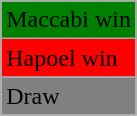<table class="wikitable unsortable">
<tr>
<td bgcolor="#008000">Maccabi win</td>
</tr>
<tr>
<td bgcolor="#ff0000">Hapoel win</td>
</tr>
<tr>
<td bgcolor="#808080">Draw</td>
</tr>
</table>
